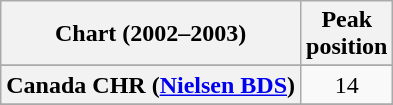<table class="wikitable sortable plainrowheaders" style="text-align:center">
<tr>
<th>Chart (2002–2003)</th>
<th>Peak<br>position</th>
</tr>
<tr>
</tr>
<tr>
</tr>
<tr>
<th scope="row">Canada CHR (<a href='#'>Nielsen BDS</a>)</th>
<td>14</td>
</tr>
<tr>
</tr>
<tr>
</tr>
<tr>
</tr>
<tr>
</tr>
<tr>
</tr>
<tr>
</tr>
<tr>
</tr>
</table>
